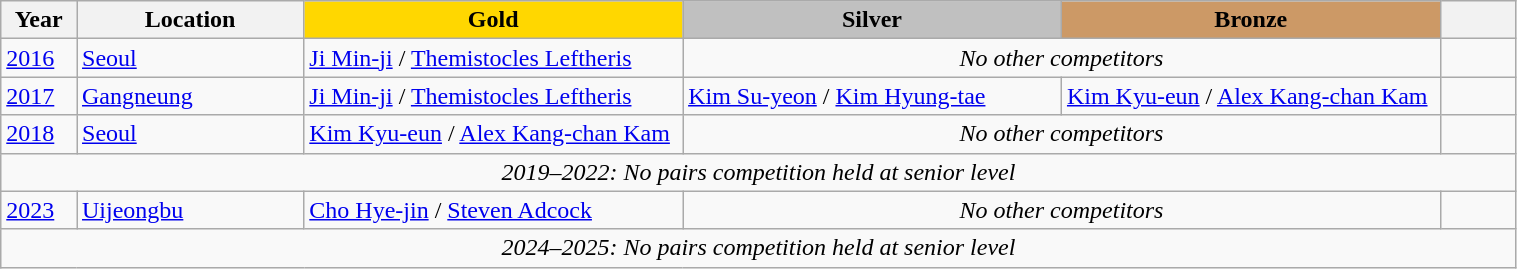<table class="wikitable unsortable" style="text-align:left; width:80%">
<tr>
<th scope="col" style="text-align:center; width:5%">Year</th>
<th scope="col" style="text-align:center; width:15%">Location</th>
<th scope="col" style="text-align:center; width:25%; background:gold">Gold</th>
<th scope="col" style="text-align:center; width:25%; background:silver">Silver</th>
<th scope="col" style="text-align:center; width:25%; background:#c96">Bronze</th>
<th scope="col" style="text-align:center; width:5%"></th>
</tr>
<tr>
<td><a href='#'>2016</a></td>
<td><a href='#'>Seoul</a></td>
<td><a href='#'>Ji Min-ji</a> / <a href='#'>Themistocles Leftheris</a></td>
<td colspan=2 align=center><em>No other competitors</em></td>
<td></td>
</tr>
<tr ->
<td><a href='#'>2017</a></td>
<td><a href='#'>Gangneung</a></td>
<td><a href='#'>Ji Min-ji</a> / <a href='#'>Themistocles Leftheris</a></td>
<td><a href='#'>Kim Su-yeon</a> / <a href='#'>Kim Hyung-tae</a></td>
<td><a href='#'>Kim Kyu-eun</a> / <a href='#'>Alex Kang-chan Kam</a></td>
<td></td>
</tr>
<tr>
<td><a href='#'>2018</a></td>
<td><a href='#'>Seoul</a></td>
<td><a href='#'>Kim Kyu-eun</a> / <a href='#'>Alex Kang-chan Kam</a></td>
<td colspan=2 align=center><em>No other competitors</em></td>
<td></td>
</tr>
<tr>
<td colspan=6 align=center><em>2019–2022: No pairs competition held at senior level</em></td>
</tr>
<tr>
<td><a href='#'>2023</a></td>
<td><a href='#'>Uijeongbu</a></td>
<td><a href='#'>Cho Hye-jin</a> / <a href='#'>Steven Adcock</a></td>
<td colspan=2 align=center><em>No other competitors</em></td>
<td></td>
</tr>
<tr>
<td colspan=6 align=center><em>2024–2025: No pairs competition held at senior level</em></td>
</tr>
</table>
